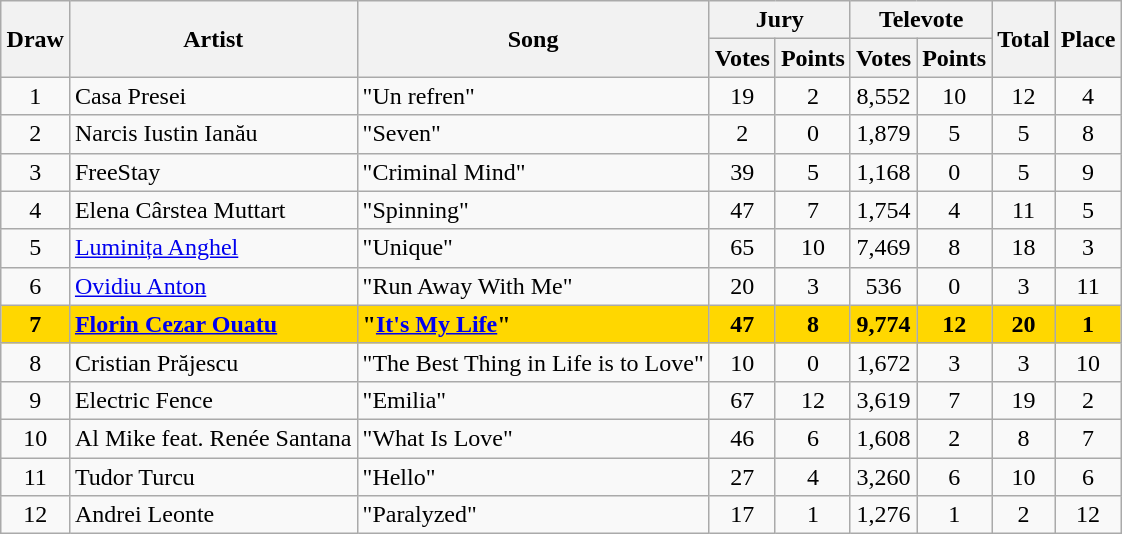<table class="sortable wikitable" style="margin: 1em auto 1em auto; text-align:center">
<tr>
<th rowspan="2">Draw</th>
<th rowspan="2">Artist</th>
<th rowspan="2">Song</th>
<th colspan="2">Jury</th>
<th colspan="2">Televote</th>
<th rowspan="2">Total</th>
<th rowspan="2">Place</th>
</tr>
<tr>
<th>Votes</th>
<th>Points</th>
<th>Votes</th>
<th>Points</th>
</tr>
<tr>
<td>1</td>
<td align="left">Casa Presei</td>
<td align="left">"Un refren"</td>
<td>19</td>
<td>2</td>
<td>8,552</td>
<td>10</td>
<td>12</td>
<td>4</td>
</tr>
<tr>
<td>2</td>
<td align="left">Narcis Iustin Ianău</td>
<td align="left">"Seven"</td>
<td>2</td>
<td>0</td>
<td>1,879</td>
<td>5</td>
<td>5</td>
<td>8</td>
</tr>
<tr>
<td>3</td>
<td align="left">FreeStay</td>
<td align="left">"Criminal Mind"</td>
<td>39</td>
<td>5</td>
<td>1,168</td>
<td>0</td>
<td>5</td>
<td>9</td>
</tr>
<tr>
<td>4</td>
<td align="left">Elena Cârstea Muttart</td>
<td align="left">"Spinning"</td>
<td>47</td>
<td>7</td>
<td>1,754</td>
<td>4</td>
<td>11</td>
<td>5</td>
</tr>
<tr>
<td>5</td>
<td align="left"><a href='#'>Luminița Anghel</a></td>
<td align="left">"Unique"</td>
<td>65</td>
<td>10</td>
<td>7,469</td>
<td>8</td>
<td>18</td>
<td>3</td>
</tr>
<tr>
<td>6</td>
<td align="left"><a href='#'>Ovidiu Anton</a></td>
<td align="left">"Run Away With Me"</td>
<td>20</td>
<td>3</td>
<td>536</td>
<td>0</td>
<td>3</td>
<td>11</td>
</tr>
<tr style="font-weight:bold; background:gold;">
<td>7</td>
<td align="left"><a href='#'>Florin Cezar Ouatu</a></td>
<td align="left">"<a href='#'>It's My Life</a>"</td>
<td>47</td>
<td>8</td>
<td>9,774</td>
<td>12</td>
<td>20</td>
<td>1</td>
</tr>
<tr>
<td>8</td>
<td align="left">Cristian Prăjescu</td>
<td align="left">"The Best Thing in Life is to Love"</td>
<td>10</td>
<td>0</td>
<td>1,672</td>
<td>3</td>
<td>3</td>
<td>10</td>
</tr>
<tr>
<td>9</td>
<td align="left">Electric Fence</td>
<td align="left">"Emilia"</td>
<td>67</td>
<td>12</td>
<td>3,619</td>
<td>7</td>
<td>19</td>
<td>2</td>
</tr>
<tr>
<td>10</td>
<td align="left">Al Mike feat. Renée Santana</td>
<td align="left">"What Is Love"</td>
<td>46</td>
<td>6</td>
<td>1,608</td>
<td>2</td>
<td>8</td>
<td>7</td>
</tr>
<tr>
<td>11</td>
<td align="left">Tudor Turcu</td>
<td align="left">"Hello"</td>
<td>27</td>
<td>4</td>
<td>3,260</td>
<td>6</td>
<td>10</td>
<td>6</td>
</tr>
<tr>
<td>12</td>
<td align="left">Andrei Leonte</td>
<td align="left">"Paralyzed"</td>
<td>17</td>
<td>1</td>
<td>1,276</td>
<td>1</td>
<td>2</td>
<td>12</td>
</tr>
</table>
